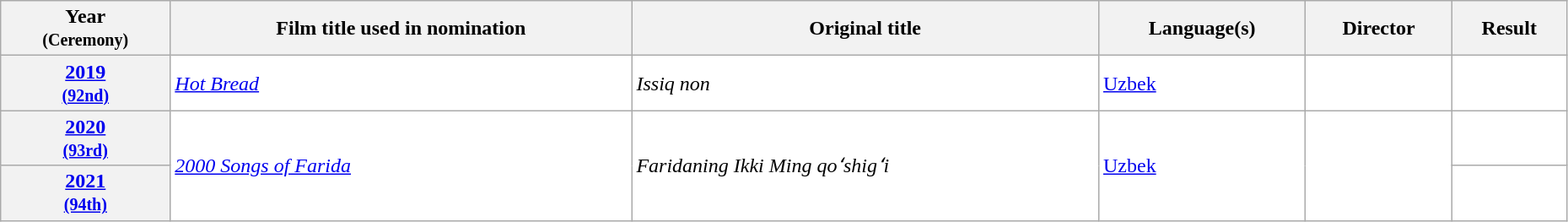<table class="wikitable sortable" width="98%" style="background:#ffffff;">
<tr>
<th>Year<br><small>(Ceremony)</small></th>
<th>Film title used in nomination</th>
<th>Original title</th>
<th>Language(s)</th>
<th>Director</th>
<th>Result</th>
</tr>
<tr>
<th align="center"><a href='#'>2019</a><br><small><a href='#'>(92nd)</a></small></th>
<td><em><a href='#'>Hot Bread</a></em></td>
<td><em>Issiq non</em></td>
<td><a href='#'>Uzbek</a></td>
<td></td>
<td></td>
</tr>
<tr>
<th align="center"><a href='#'>2020</a><br><small><a href='#'>(93rd)</a></small></th>
<td rowspan="2"><em><a href='#'>2000 Songs of Farida</a></em></td>
<td rowspan="2"><em>Faridaning Ikki Ming qoʻshigʻi</em></td>
<td rowspan="2"><a href='#'>Uzbek</a></td>
<td rowspan="2"></td>
<td></td>
</tr>
<tr>
<th align="center"><a href='#'>2021</a><br><small><a href='#'>(94th)</a></small></th>
<td></td>
</tr>
</table>
